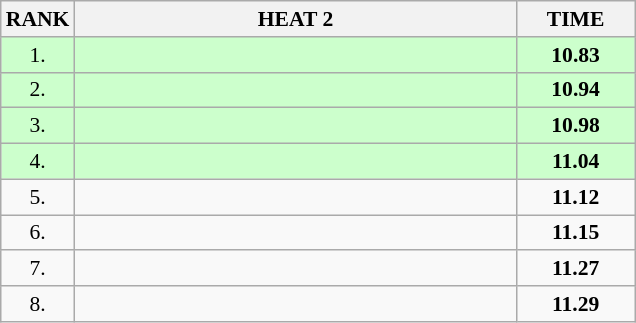<table class="wikitable" style="border-collapse: collapse; font-size: 90%;">
<tr>
<th>RANK</th>
<th style="width: 20em">HEAT 2</th>
<th style="width: 5em">TIME</th>
</tr>
<tr style="background:#ccffcc;">
<td align="center">1.</td>
<td></td>
<td align="center"><strong>10.83</strong></td>
</tr>
<tr style="background:#ccffcc;">
<td align="center">2.</td>
<td></td>
<td align="center"><strong>10.94</strong></td>
</tr>
<tr style="background:#ccffcc;">
<td align="center">3.</td>
<td></td>
<td align="center"><strong>10.98</strong></td>
</tr>
<tr style="background:#ccffcc;">
<td align="center">4.</td>
<td></td>
<td align="center"><strong>11.04</strong></td>
</tr>
<tr>
<td align="center">5.</td>
<td></td>
<td align="center"><strong>11.12</strong></td>
</tr>
<tr>
<td align="center">6.</td>
<td></td>
<td align="center"><strong>11.15</strong></td>
</tr>
<tr>
<td align="center">7.</td>
<td></td>
<td align="center"><strong>11.27</strong></td>
</tr>
<tr>
<td align="center">8.</td>
<td></td>
<td align="center"><strong>11.29</strong></td>
</tr>
</table>
